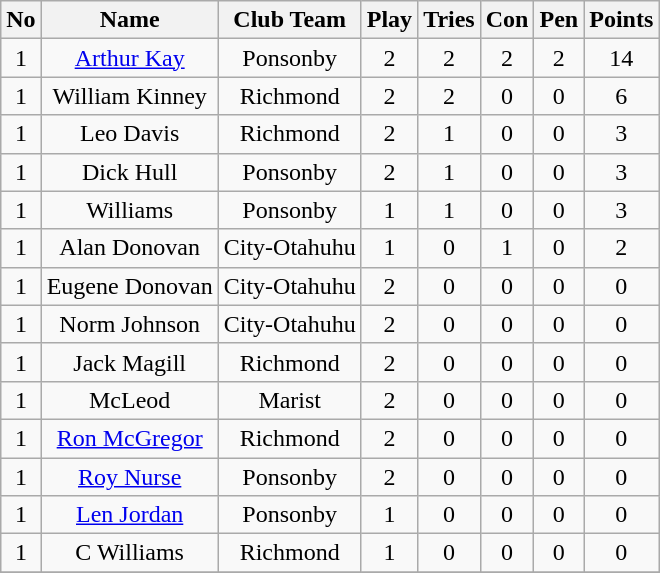<table class="wikitable sortable" style="text-align: center;">
<tr>
<th>No</th>
<th>Name</th>
<th>Club Team</th>
<th>Play</th>
<th>Tries</th>
<th>Con</th>
<th>Pen</th>
<th>Points</th>
</tr>
<tr>
<td>1</td>
<td><a href='#'>Arthur Kay</a></td>
<td>Ponsonby</td>
<td>2</td>
<td>2</td>
<td>2</td>
<td>2</td>
<td>14</td>
</tr>
<tr>
<td>1</td>
<td>William Kinney</td>
<td>Richmond</td>
<td>2</td>
<td>2</td>
<td>0</td>
<td>0</td>
<td>6</td>
</tr>
<tr>
<td>1</td>
<td>Leo Davis</td>
<td>Richmond</td>
<td>2</td>
<td>1</td>
<td>0</td>
<td>0</td>
<td>3</td>
</tr>
<tr>
<td>1</td>
<td>Dick Hull</td>
<td>Ponsonby</td>
<td>2</td>
<td>1</td>
<td>0</td>
<td>0</td>
<td>3</td>
</tr>
<tr>
<td>1</td>
<td>Williams</td>
<td>Ponsonby</td>
<td>1</td>
<td>1</td>
<td>0</td>
<td>0</td>
<td>3</td>
</tr>
<tr>
<td>1</td>
<td>Alan Donovan</td>
<td>City-Otahuhu</td>
<td>1</td>
<td>0</td>
<td>1</td>
<td>0</td>
<td>2</td>
</tr>
<tr>
<td>1</td>
<td>Eugene Donovan</td>
<td>City-Otahuhu</td>
<td>2</td>
<td>0</td>
<td>0</td>
<td>0</td>
<td>0</td>
</tr>
<tr>
<td>1</td>
<td>Norm Johnson</td>
<td>City-Otahuhu</td>
<td>2</td>
<td>0</td>
<td>0</td>
<td>0</td>
<td>0</td>
</tr>
<tr>
<td>1</td>
<td>Jack Magill</td>
<td>Richmond</td>
<td>2</td>
<td>0</td>
<td>0</td>
<td>0</td>
<td>0</td>
</tr>
<tr>
<td>1</td>
<td>McLeod</td>
<td>Marist</td>
<td>2</td>
<td>0</td>
<td>0</td>
<td>0</td>
<td>0</td>
</tr>
<tr>
<td>1</td>
<td><a href='#'>Ron McGregor</a></td>
<td>Richmond</td>
<td>2</td>
<td>0</td>
<td>0</td>
<td>0</td>
<td>0</td>
</tr>
<tr>
<td>1</td>
<td><a href='#'>Roy Nurse</a></td>
<td>Ponsonby</td>
<td>2</td>
<td>0</td>
<td>0</td>
<td>0</td>
<td>0</td>
</tr>
<tr>
<td>1</td>
<td><a href='#'>Len Jordan</a></td>
<td>Ponsonby</td>
<td>1</td>
<td>0</td>
<td>0</td>
<td>0</td>
<td>0</td>
</tr>
<tr>
<td>1</td>
<td>C Williams</td>
<td>Richmond</td>
<td>1</td>
<td>0</td>
<td>0</td>
<td>0</td>
<td>0</td>
</tr>
<tr>
</tr>
</table>
